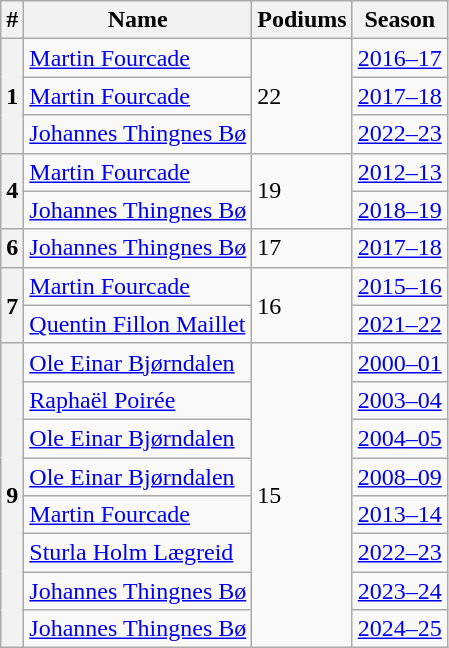<table class="wikitable plainrowheaders" style="display:inline-table;">
<tr>
<th>#</th>
<th>Name</th>
<th>Podiums</th>
<th>Season</th>
</tr>
<tr>
<th rowspan=3>1</th>
<td style="text-align:left"> <a href='#'>Martin Fourcade</a></td>
<td rowspan=3>22</td>
<td><a href='#'>2016–17</a></td>
</tr>
<tr>
<td style="text-align:left"> <a href='#'>Martin Fourcade</a></td>
<td><a href='#'>2017–18</a></td>
</tr>
<tr>
<td style="text-align:left"> <a href='#'>Johannes Thingnes Bø</a></td>
<td><a href='#'>2022–23</a></td>
</tr>
<tr>
<th rowspan=2>4</th>
<td style="text-align:left"> <a href='#'>Martin Fourcade</a></td>
<td rowspan=2>19</td>
<td><a href='#'>2012–13</a></td>
</tr>
<tr>
<td style="text-align:left"> <a href='#'>Johannes Thingnes Bø</a></td>
<td><a href='#'>2018–19</a></td>
</tr>
<tr>
<th>6</th>
<td style="text-align:left"> <a href='#'>Johannes Thingnes Bø</a></td>
<td>17</td>
<td><a href='#'>2017–18</a></td>
</tr>
<tr>
<th rowspan=2>7</th>
<td style="text-align:left"> <a href='#'>Martin Fourcade</a></td>
<td rowspan=2>16</td>
<td><a href='#'>2015–16</a></td>
</tr>
<tr>
<td style="text-align:left"> <a href='#'>Quentin Fillon Maillet</a></td>
<td><a href='#'>2021–22</a></td>
</tr>
<tr>
<th rowspan=8>9</th>
<td style="text-align:left"> <a href='#'>Ole Einar Bjørndalen</a></td>
<td rowspan=8>15</td>
<td><a href='#'>2000–01</a></td>
</tr>
<tr>
<td style="text-align:left"> <a href='#'>Raphaël Poirée</a></td>
<td><a href='#'>2003–04</a></td>
</tr>
<tr>
<td style="text-align:left"> <a href='#'>Ole Einar Bjørndalen</a></td>
<td><a href='#'>2004–05</a></td>
</tr>
<tr>
<td style="text-align:left"> <a href='#'>Ole Einar Bjørndalen</a></td>
<td><a href='#'>2008–09</a></td>
</tr>
<tr>
<td style="text-align:left"> <a href='#'>Martin Fourcade</a></td>
<td><a href='#'>2013–14</a></td>
</tr>
<tr>
<td style="text-align:left"> <a href='#'>Sturla Holm Lægreid</a></td>
<td><a href='#'>2022–23</a></td>
</tr>
<tr>
<td style="text-align:left"> <a href='#'>Johannes Thingnes Bø</a></td>
<td><a href='#'>2023–24</a></td>
</tr>
<tr>
<td style="text-align:left"> <a href='#'>Johannes Thingnes Bø</a></td>
<td><a href='#'>2024–25</a></td>
</tr>
</table>
